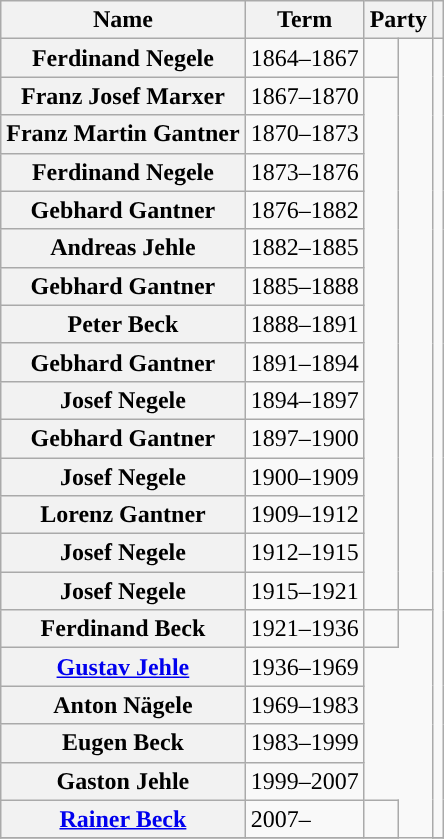<table class="wikitable">
<tr>
<th scope="col">Name</th>
<th scope="col">Term</th>
<th colspan="2" scope="colgroup">Party</th>
<th scope="col"></th>
</tr>
<tr>
<th scope="row">Ferdinand Negele</th>
<td>1864–1867</td>
<td style="background:"></td>
<td rowspan="15"></td>
<td rowspan="21"></td>
</tr>
<tr>
<th>Franz Josef Marxer</th>
<td>1867–1870</td>
</tr>
<tr>
<th>Franz Martin Gantner</th>
<td>1870–1873</td>
</tr>
<tr>
<th>Ferdinand Negele</th>
<td>1873–1876</td>
</tr>
<tr>
<th>Gebhard Gantner</th>
<td>1876–1882</td>
</tr>
<tr>
<th>Andreas Jehle</th>
<td>1882–1885</td>
</tr>
<tr>
<th>Gebhard Gantner</th>
<td>1885–1888</td>
</tr>
<tr>
<th>Peter Beck</th>
<td>1888–1891</td>
</tr>
<tr>
<th>Gebhard Gantner</th>
<td>1891–1894</td>
</tr>
<tr>
<th>Josef Negele</th>
<td>1894–1897</td>
</tr>
<tr>
<th>Gebhard Gantner</th>
<td>1897–1900</td>
</tr>
<tr>
<th>Josef Negele</th>
<td>1900–1909</td>
</tr>
<tr>
<th>Lorenz Gantner</th>
<td>1909–1912</td>
</tr>
<tr>
<th>Josef Negele</th>
<td>1912–1915</td>
</tr>
<tr>
<th>Josef Negele</th>
<td>1915–1921</td>
</tr>
<tr>
<th>Ferdinand Beck</th>
<td>1921–1936</td>
<td></td>
</tr>
<tr>
<th><a href='#'>Gustav Jehle</a></th>
<td>1936–1969</td>
</tr>
<tr>
<th>Anton Nägele</th>
<td>1969–1983</td>
</tr>
<tr>
<th>Eugen Beck</th>
<td>1983–1999</td>
</tr>
<tr>
<th>Gaston Jehle</th>
<td>1999–2007</td>
</tr>
<tr>
<th><a href='#'>Rainer Beck</a></th>
<td>2007–</td>
<td></td>
</tr>
<tr>
</tr>
</table>
